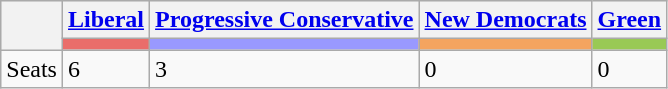<table class="wikitable">
<tr style="background-color:#E9E9E9" |>
<th rowspan="2"></th>
<th><a href='#'>Liberal</a></th>
<th><a href='#'>Progressive Conservative</a></th>
<th><a href='#'>New Democrats</a></th>
<th><a href='#'>Green</a></th>
</tr>
<tr>
<th style="background-color:#EA6D6A;"></th>
<th style="background-color:#9999FF;"></th>
<th style="background-color:#F4A460;"></th>
<th style="background-color:#99C955;"></th>
</tr>
<tr>
<td>Seats</td>
<td>6</td>
<td>3</td>
<td>0</td>
<td>0</td>
</tr>
</table>
